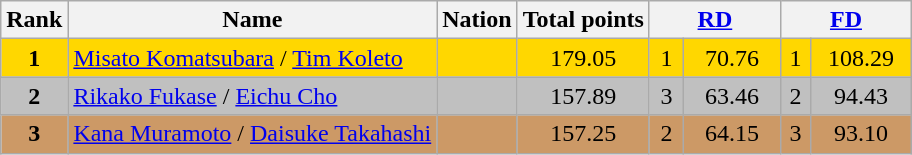<table class="wikitable sortable">
<tr>
<th>Rank</th>
<th>Name</th>
<th>Nation</th>
<th>Total points</th>
<th colspan="2" width="80px"><a href='#'>RD</a></th>
<th colspan="2" width="80px"><a href='#'>FD</a></th>
</tr>
<tr bgcolor="gold">
<td align="center"><strong>1</strong></td>
<td><a href='#'>Misato Komatsubara</a> / <a href='#'>Tim Koleto</a></td>
<td></td>
<td align="center">179.05</td>
<td align="center">1</td>
<td align="center">70.76</td>
<td align="center">1</td>
<td align="center">108.29</td>
</tr>
<tr bgcolor="silver">
<td align="center"><strong>2</strong></td>
<td><a href='#'>Rikako Fukase</a> / <a href='#'>Eichu Cho</a></td>
<td></td>
<td align="center">157.89</td>
<td align="center">3</td>
<td align="center">63.46</td>
<td align="center">2</td>
<td align="center">94.43</td>
</tr>
<tr bgcolor="cc9966">
<td align="center"><strong>3</strong></td>
<td><a href='#'>Kana Muramoto</a> / <a href='#'>Daisuke Takahashi</a></td>
<td></td>
<td align="center">157.25</td>
<td align="center">2</td>
<td align="center">64.15</td>
<td align="center">3</td>
<td align="center">93.10</td>
</tr>
</table>
